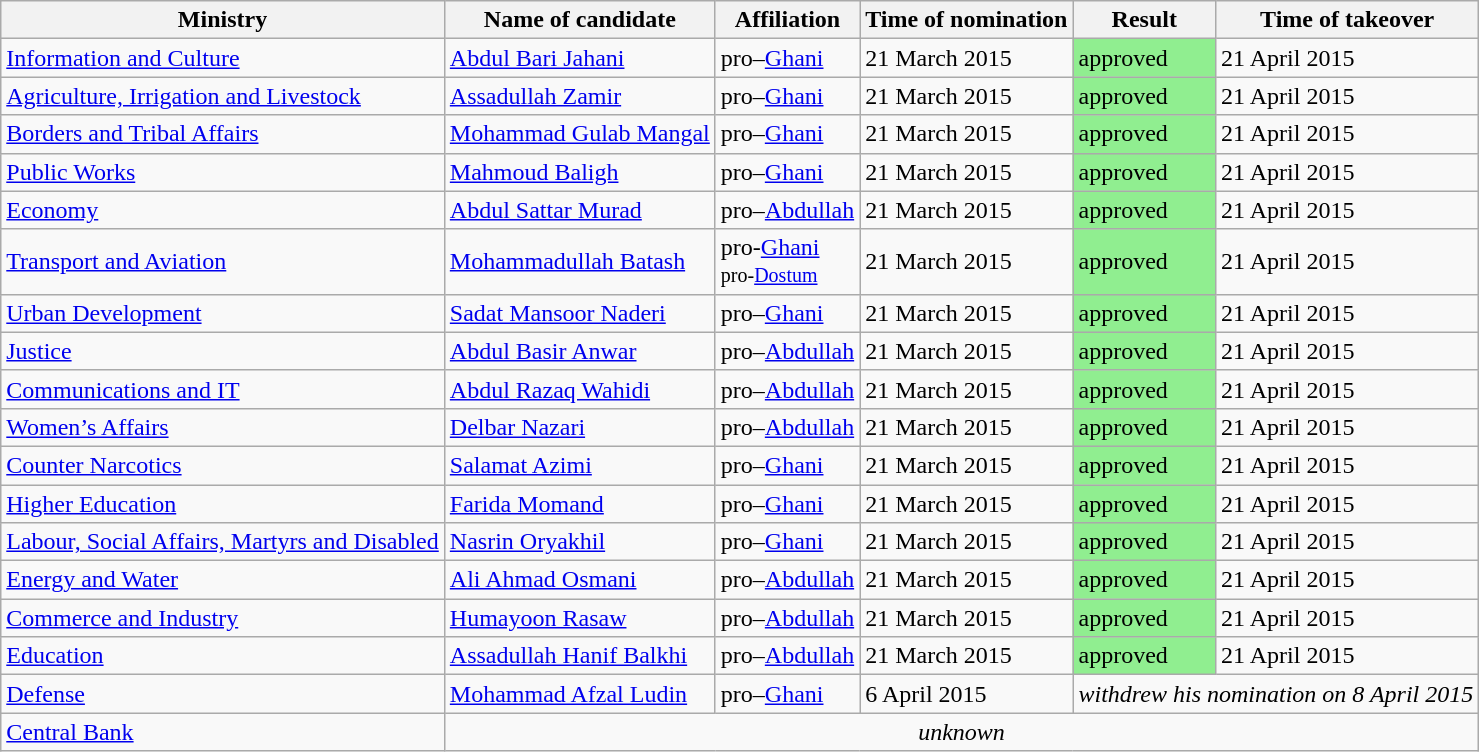<table class="wikitable sortable">
<tr>
<th><strong>Ministry</strong></th>
<th><strong>Name of candidate</strong></th>
<th><strong>Affiliation</strong></th>
<th><strong>Time of nomination</strong></th>
<th><strong>Result</strong></th>
<th><strong>Time of takeover</strong></th>
</tr>
<tr>
<td><a href='#'>Information and Culture</a></td>
<td><a href='#'>Abdul Bari Jahani</a></td>
<td>pro–<a href='#'>Ghani</a></td>
<td>21 March 2015</td>
<td bgcolor=#90EE90>approved</td>
<td>21 April 2015</td>
</tr>
<tr>
<td><a href='#'>Agriculture, Irrigation and Livestock</a></td>
<td><a href='#'>Assadullah Zamir</a></td>
<td>pro–<a href='#'>Ghani</a></td>
<td>21 March 2015</td>
<td bgcolor=#90EE90>approved</td>
<td>21 April 2015</td>
</tr>
<tr>
<td><a href='#'>Borders and Tribal Affairs</a></td>
<td><a href='#'>Mohammad Gulab Mangal</a></td>
<td>pro–<a href='#'>Ghani</a></td>
<td>21 March 2015</td>
<td bgcolor=#90EE90>approved</td>
<td>21 April 2015</td>
</tr>
<tr>
<td><a href='#'>Public Works</a></td>
<td><a href='#'>Mahmoud Baligh</a></td>
<td>pro–<a href='#'>Ghani</a></td>
<td>21 March 2015</td>
<td bgcolor=#90EE90>approved</td>
<td>21 April 2015</td>
</tr>
<tr>
<td><a href='#'>Economy</a></td>
<td><a href='#'>Abdul Sattar Murad</a></td>
<td>pro–<a href='#'>Abdullah</a></td>
<td>21 March 2015</td>
<td bgcolor=#90EE90>approved</td>
<td>21 April 2015</td>
</tr>
<tr>
<td><a href='#'>Transport and Aviation</a></td>
<td><a href='#'>Mohammadullah Batash</a></td>
<td>pro-<a href='#'>Ghani</a><br><small>pro-<a href='#'>Dostum</a></small></td>
<td>21 March 2015</td>
<td bgcolor=#90EE90>approved</td>
<td>21 April 2015</td>
</tr>
<tr>
<td><a href='#'>Urban Development</a></td>
<td><a href='#'>Sadat Mansoor Naderi</a></td>
<td>pro–<a href='#'>Ghani</a></td>
<td>21 March 2015</td>
<td bgcolor=#90EE90>approved</td>
<td>21 April 2015</td>
</tr>
<tr>
<td><a href='#'>Justice</a></td>
<td><a href='#'>Abdul Basir Anwar</a></td>
<td>pro–<a href='#'>Abdullah</a></td>
<td>21 March 2015</td>
<td bgcolor=#90EE90>approved</td>
<td>21 April 2015</td>
</tr>
<tr>
<td><a href='#'>Communications and IT</a></td>
<td><a href='#'>Abdul Razaq Wahidi</a></td>
<td>pro–<a href='#'>Abdullah</a></td>
<td>21 March 2015</td>
<td bgcolor=#90EE90>approved</td>
<td>21 April 2015</td>
</tr>
<tr>
<td><a href='#'>Women’s Affairs</a></td>
<td><a href='#'>Delbar Nazari</a></td>
<td>pro–<a href='#'>Abdullah</a></td>
<td>21 March 2015</td>
<td bgcolor=#90EE90>approved</td>
<td>21 April 2015</td>
</tr>
<tr>
<td><a href='#'>Counter Narcotics</a></td>
<td><a href='#'>Salamat Azimi</a></td>
<td>pro–<a href='#'>Ghani</a></td>
<td>21 March 2015</td>
<td bgcolor=#90EE90>approved</td>
<td>21 April 2015</td>
</tr>
<tr>
<td><a href='#'>Higher Education</a></td>
<td><a href='#'>Farida Momand</a></td>
<td>pro–<a href='#'>Ghani</a></td>
<td>21 March 2015</td>
<td bgcolor=#90EE90>approved</td>
<td>21 April 2015</td>
</tr>
<tr>
<td><a href='#'>Labour, Social Affairs, Martyrs and Disabled</a></td>
<td><a href='#'>Nasrin Oryakhil</a></td>
<td>pro–<a href='#'>Ghani</a></td>
<td>21 March 2015</td>
<td bgcolor=#90EE90>approved</td>
<td>21 April 2015</td>
</tr>
<tr>
<td><a href='#'>Energy and Water</a></td>
<td><a href='#'>Ali Ahmad Osmani</a></td>
<td>pro–<a href='#'>Abdullah</a></td>
<td>21 March 2015</td>
<td bgcolor=#90EE90>approved</td>
<td>21 April 2015</td>
</tr>
<tr>
<td><a href='#'>Commerce and Industry</a></td>
<td><a href='#'>Humayoon Rasaw</a></td>
<td>pro–<a href='#'>Abdullah</a></td>
<td>21 March 2015</td>
<td bgcolor=#90EE90>approved</td>
<td>21 April 2015</td>
</tr>
<tr>
<td><a href='#'>Education</a></td>
<td><a href='#'>Assadullah Hanif Balkhi</a></td>
<td>pro–<a href='#'>Abdullah</a></td>
<td>21 March 2015</td>
<td bgcolor=#90EE90>approved</td>
<td>21 April 2015</td>
</tr>
<tr>
<td><a href='#'>Defense</a></td>
<td><a href='#'>Mohammad Afzal Ludin</a></td>
<td>pro–<a href='#'>Ghani</a></td>
<td>6 April 2015</td>
<td colspan="2" style="text-align:center;"><em>withdrew his nomination on 8 April 2015</em></td>
</tr>
<tr>
<td><a href='#'>Central Bank</a></td>
<td colspan="5" style="text-align:center;"><em>unknown</em></td>
</tr>
</table>
